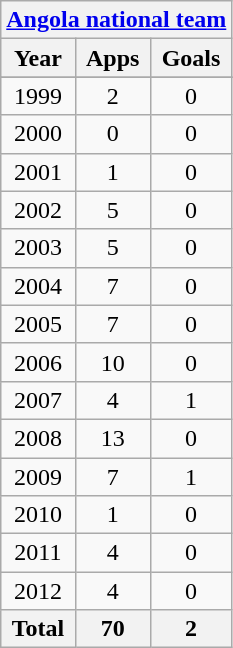<table class="wikitable" style="text-align:center">
<tr>
<th colspan=3><a href='#'>Angola national team</a></th>
</tr>
<tr>
<th>Year</th>
<th>Apps</th>
<th>Goals</th>
</tr>
<tr>
</tr>
<tr>
<td>1999</td>
<td>2</td>
<td>0</td>
</tr>
<tr>
<td>2000</td>
<td>0</td>
<td>0</td>
</tr>
<tr>
<td>2001</td>
<td>1</td>
<td>0</td>
</tr>
<tr>
<td>2002</td>
<td>5</td>
<td>0</td>
</tr>
<tr>
<td>2003</td>
<td>5</td>
<td>0</td>
</tr>
<tr>
<td>2004</td>
<td>7</td>
<td>0</td>
</tr>
<tr>
<td>2005</td>
<td>7</td>
<td>0</td>
</tr>
<tr>
<td>2006</td>
<td>10</td>
<td>0</td>
</tr>
<tr>
<td>2007</td>
<td>4</td>
<td>1</td>
</tr>
<tr>
<td>2008</td>
<td>13</td>
<td>0</td>
</tr>
<tr>
<td>2009</td>
<td>7</td>
<td>1</td>
</tr>
<tr>
<td>2010</td>
<td>1</td>
<td>0</td>
</tr>
<tr>
<td>2011</td>
<td>4</td>
<td>0</td>
</tr>
<tr>
<td>2012</td>
<td>4</td>
<td>0</td>
</tr>
<tr>
<th>Total</th>
<th>70</th>
<th>2</th>
</tr>
</table>
